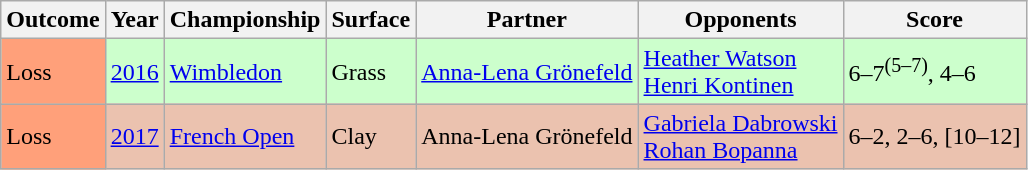<table class="sortable wikitable">
<tr>
<th>Outcome</th>
<th>Year</th>
<th>Championship</th>
<th>Surface</th>
<th>Partner</th>
<th>Opponents</th>
<th class="unsortable">Score</th>
</tr>
<tr style="background:#cfc;">
<td bgcolor=FFA07A>Loss</td>
<td><a href='#'>2016</a></td>
<td><a href='#'>Wimbledon</a></td>
<td>Grass</td>
<td> <a href='#'>Anna-Lena Grönefeld</a></td>
<td> <a href='#'>Heather Watson</a><br> <a href='#'>Henri Kontinen</a></td>
<td>6–7<sup>(5–7)</sup>, 4–6</td>
</tr>
<tr style="background:#ebc2af;">
<td style="background:#ffa07a;">Loss</td>
<td><a href='#'>2017</a></td>
<td><a href='#'>French Open</a></td>
<td>Clay</td>
<td> Anna-Lena Grönefeld</td>
<td> <a href='#'>Gabriela Dabrowski</a> <br>  <a href='#'>Rohan Bopanna</a></td>
<td>6–2, 2–6, [10–12]</td>
</tr>
</table>
